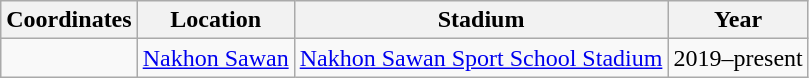<table class="wikitable sortable">
<tr>
<th>Coordinates</th>
<th>Location</th>
<th>Stadium</th>
<th>Year</th>
</tr>
<tr>
<td></td>
<td><a href='#'>Nakhon Sawan</a></td>
<td><a href='#'>Nakhon Sawan Sport School Stadium</a></td>
<td>2019–present</td>
</tr>
</table>
